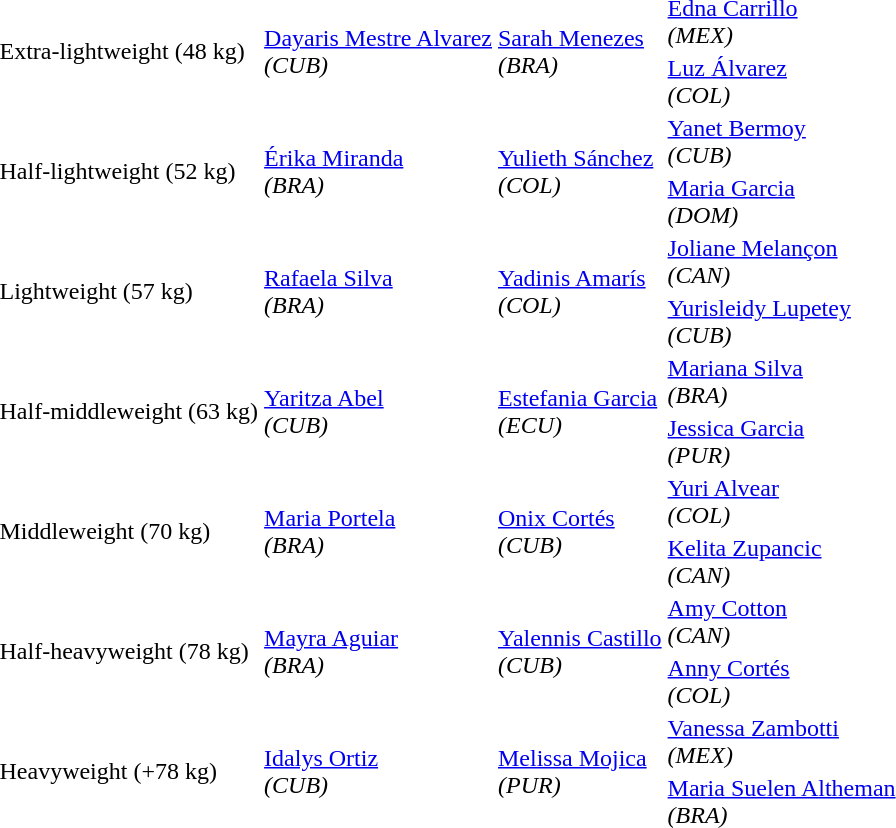<table>
<tr>
<td rowspan=2>Extra-lightweight (48 kg)</td>
<td rowspan=2><a href='#'>Dayaris Mestre Alvarez</a><br> <em> (CUB)</em></td>
<td rowspan=2><a href='#'>Sarah Menezes</a> <br> <em> (BRA)</em></td>
<td><a href='#'>Edna Carrillo</a> <br> <em> (MEX)</em></td>
</tr>
<tr>
<td><a href='#'>Luz Álvarez</a> <br> <em> (COL)</em></td>
</tr>
<tr>
<td rowspan=2>Half-lightweight (52 kg)</td>
<td rowspan=2><a href='#'>Érika Miranda</a><br> <em> (BRA)</em></td>
<td rowspan=2><a href='#'>Yulieth Sánchez</a> <br> <em> (COL)</em></td>
<td><a href='#'>Yanet Bermoy</a> <br> <em> (CUB)</em></td>
</tr>
<tr>
<td><a href='#'>Maria Garcia</a> <br> <em> (DOM)</em></td>
</tr>
<tr>
<td rowspan=2>Lightweight (57 kg)</td>
<td rowspan=2><a href='#'>Rafaela Silva</a><br> <em> (BRA)</em></td>
<td rowspan=2><a href='#'>Yadinis Amarís</a> <br> <em> (COL)</em></td>
<td><a href='#'>Joliane Melançon</a> <br> <em> (CAN)</em></td>
</tr>
<tr>
<td><a href='#'>Yurisleidy Lupetey</a> <br> <em> (CUB)</em></td>
</tr>
<tr>
<td rowspan=2>Half-middleweight (63 kg)</td>
<td rowspan=2><a href='#'>Yaritza Abel</a><br> <em> (CUB)</em></td>
<td rowspan=2><a href='#'>Estefania Garcia</a> <br> <em> (ECU)</em></td>
<td><a href='#'>Mariana Silva</a> <br> <em> (BRA)</em></td>
</tr>
<tr>
<td><a href='#'>Jessica Garcia</a> <br> <em> (PUR)</em></td>
</tr>
<tr>
<td rowspan=2>Middleweight (70 kg)</td>
<td rowspan=2><a href='#'>Maria Portela</a><br> <em> (BRA)</em></td>
<td rowspan=2><a href='#'>Onix Cortés</a> <br> <em> (CUB)</em></td>
<td><a href='#'>Yuri Alvear</a> <br> <em> (COL)</em></td>
</tr>
<tr>
<td><a href='#'>Kelita Zupancic</a> <br> <em> (CAN)</em></td>
</tr>
<tr>
<td rowspan=2>Half-heavyweight (78 kg)</td>
<td rowspan=2><a href='#'>Mayra Aguiar</a><br> <em> (BRA)</em></td>
<td rowspan=2><a href='#'>Yalennis Castillo</a> <br> <em> (CUB)</em></td>
<td><a href='#'>Amy Cotton</a> <br> <em> (CAN)</em></td>
</tr>
<tr>
<td><a href='#'>Anny Cortés</a> <br> <em> (COL)</em></td>
</tr>
<tr>
<td rowspan=2>Heavyweight (+78 kg)</td>
<td rowspan=2><a href='#'>Idalys Ortiz</a><br> <em> (CUB)</em></td>
<td rowspan=2><a href='#'>Melissa Mojica</a> <br> <em> (PUR)</em></td>
<td><a href='#'>Vanessa Zambotti</a> <br> <em> (MEX)</em></td>
</tr>
<tr>
<td><a href='#'>Maria Suelen Altheman</a> <br> <em> (BRA)</em></td>
</tr>
<tr>
</tr>
</table>
